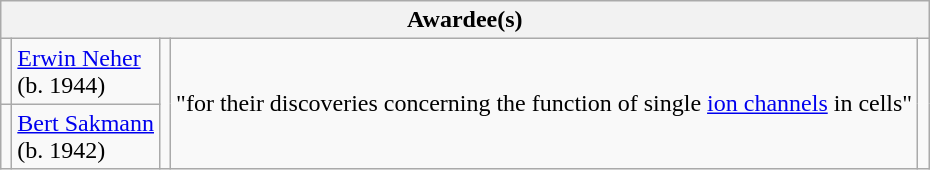<table class="wikitable">
<tr>
<th colspan="5">Awardee(s)</th>
</tr>
<tr>
<td></td>
<td><a href='#'>Erwin Neher</a><br>(b. 1944)</td>
<td rowspan="2"></td>
<td rowspan="2">"for their discoveries concerning the function of single <a href='#'>ion channels</a> in cells"</td>
<td rowspan="2"></td>
</tr>
<tr>
<td></td>
<td><a href='#'>Bert Sakmann</a><br>(b. 1942)</td>
</tr>
</table>
